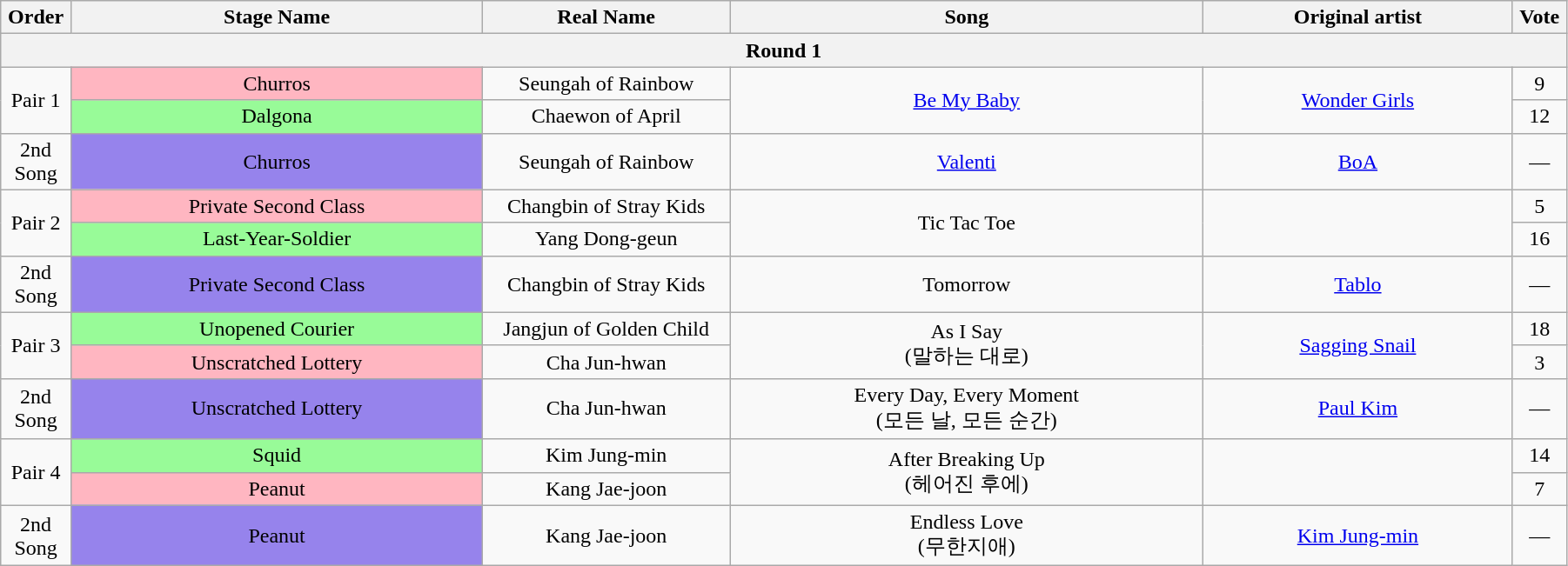<table class="wikitable" style="text-align:center; width:95%;">
<tr>
<th style="width:1%;">Order</th>
<th style="width:20%;">Stage Name</th>
<th style="width:12%;">Real Name</th>
<th style="width:23%;">Song</th>
<th style="width:15%;">Original artist</th>
<th style="width:1%;">Vote</th>
</tr>
<tr>
<th colspan=6>Round 1</th>
</tr>
<tr>
<td rowspan=2>Pair 1</td>
<td bgcolor="lightpink">Churros</td>
<td>Seungah of Rainbow</td>
<td rowspan=2><a href='#'>Be My Baby</a></td>
<td rowspan=2><a href='#'>Wonder Girls</a></td>
<td>9</td>
</tr>
<tr>
<td bgcolor="palegreen">Dalgona</td>
<td>Chaewon of April</td>
<td>12</td>
</tr>
<tr>
<td>2nd Song</td>
<td bgcolor="#9683EC">Churros</td>
<td>Seungah of Rainbow</td>
<td><a href='#'>Valenti</a></td>
<td><a href='#'>BoA</a></td>
<td>—</td>
</tr>
<tr>
<td rowspan=2>Pair 2</td>
<td bgcolor="lightpink">Private Second Class</td>
<td>Changbin of Stray Kids</td>
<td rowspan=2>Tic Tac Toe</td>
<td rowspan=2></td>
<td>5</td>
</tr>
<tr>
<td bgcolor="palegreen">Last-Year-Soldier</td>
<td>Yang Dong-geun</td>
<td>16</td>
</tr>
<tr>
<td>2nd Song</td>
<td bgcolor="#9683EC">Private Second Class</td>
<td>Changbin of Stray Kids</td>
<td>Tomorrow</td>
<td><a href='#'>Tablo</a></td>
<td>—</td>
</tr>
<tr>
<td rowspan=2>Pair 3</td>
<td bgcolor="palegreen">Unopened Courier</td>
<td>Jangjun of Golden Child</td>
<td rowspan=2>As I Say<br>(말하는 대로)</td>
<td rowspan=2><a href='#'>Sagging Snail</a> </td>
<td>18</td>
</tr>
<tr>
<td bgcolor="lightpink">Unscratched Lottery</td>
<td>Cha Jun-hwan</td>
<td>3</td>
</tr>
<tr>
<td>2nd Song</td>
<td bgcolor="#9683EC">Unscratched Lottery</td>
<td>Cha Jun-hwan</td>
<td>Every Day, Every Moment<br>(모든 날, 모든 순간)<br></td>
<td><a href='#'>Paul Kim</a></td>
<td>—</td>
</tr>
<tr>
<td rowspan=2>Pair 4</td>
<td bgcolor="palegreen">Squid</td>
<td>Kim Jung-min</td>
<td rowspan=2>After Breaking Up<br>(헤어진 후에)</td>
<td rowspan=2></td>
<td>14</td>
</tr>
<tr>
<td bgcolor="lightpink">Peanut</td>
<td>Kang Jae-joon</td>
<td>7</td>
</tr>
<tr>
<td>2nd Song</td>
<td bgcolor="#9683EC">Peanut</td>
<td>Kang Jae-joon</td>
<td>Endless Love<br>(무한지애)</td>
<td><a href='#'>Kim Jung-min</a></td>
<td>—</td>
</tr>
</table>
